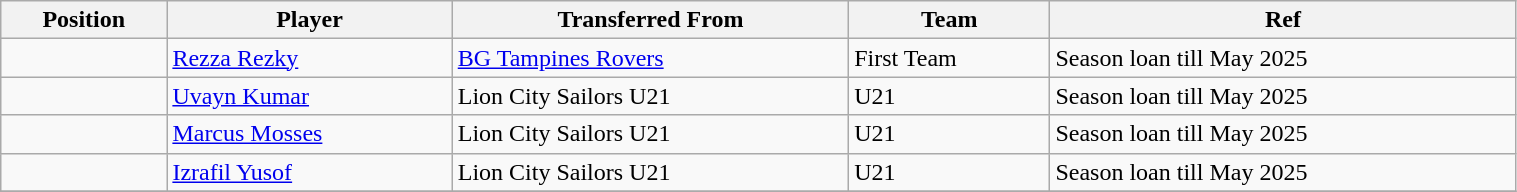<table class="wikitable sortable" style="width:80%; text-align:center; font-size:100%; text-align:left;">
<tr>
<th><strong>Position</strong></th>
<th><strong>Player</strong></th>
<th><strong>Transferred From</strong></th>
<th><strong>Team</strong></th>
<th><strong>Ref</strong></th>
</tr>
<tr>
<td></td>
<td> <a href='#'>Rezza Rezky</a></td>
<td> <a href='#'>BG Tampines Rovers</a></td>
<td>First Team</td>
<td>Season loan till May 2025 </td>
</tr>
<tr>
<td></td>
<td> <a href='#'>Uvayn Kumar</a></td>
<td> Lion City Sailors U21</td>
<td>U21</td>
<td>Season loan till May 2025 </td>
</tr>
<tr>
<td></td>
<td> <a href='#'>Marcus Mosses</a></td>
<td> Lion City Sailors U21</td>
<td>U21</td>
<td>Season loan till May 2025 </td>
</tr>
<tr>
<td></td>
<td> <a href='#'>Izrafil Yusof</a></td>
<td> Lion City Sailors U21</td>
<td>U21</td>
<td>Season loan till May 2025</td>
</tr>
<tr>
</tr>
</table>
